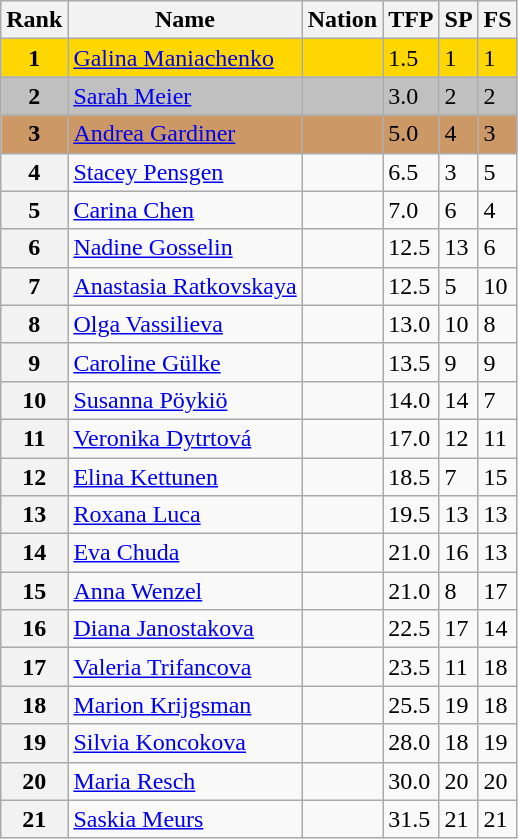<table class="wikitable">
<tr>
<th>Rank</th>
<th>Name</th>
<th>Nation</th>
<th>TFP</th>
<th>SP</th>
<th>FS</th>
</tr>
<tr bgcolor="gold">
<td align="center"><strong>1</strong></td>
<td><a href='#'>Galina Maniachenko</a></td>
<td></td>
<td>1.5</td>
<td>1</td>
<td>1</td>
</tr>
<tr bgcolor="silver">
<td align="center"><strong>2</strong></td>
<td><a href='#'>Sarah Meier</a></td>
<td></td>
<td>3.0</td>
<td>2</td>
<td>2</td>
</tr>
<tr bgcolor="cc9966">
<td align="center"><strong>3</strong></td>
<td><a href='#'>Andrea Gardiner</a></td>
<td></td>
<td>5.0</td>
<td>4</td>
<td>3</td>
</tr>
<tr>
<th>4</th>
<td><a href='#'>Stacey Pensgen</a></td>
<td></td>
<td>6.5</td>
<td>3</td>
<td>5</td>
</tr>
<tr>
<th>5</th>
<td><a href='#'>Carina Chen</a></td>
<td></td>
<td>7.0</td>
<td>6</td>
<td>4</td>
</tr>
<tr>
<th>6</th>
<td><a href='#'>Nadine Gosselin</a></td>
<td></td>
<td>12.5</td>
<td>13</td>
<td>6</td>
</tr>
<tr>
<th>7</th>
<td><a href='#'>Anastasia Ratkovskaya</a></td>
<td></td>
<td>12.5</td>
<td>5</td>
<td>10</td>
</tr>
<tr>
<th>8</th>
<td><a href='#'>Olga Vassilieva</a></td>
<td></td>
<td>13.0</td>
<td>10</td>
<td>8</td>
</tr>
<tr>
<th>9</th>
<td><a href='#'>Caroline Gülke</a></td>
<td></td>
<td>13.5</td>
<td>9</td>
<td>9</td>
</tr>
<tr>
<th>10</th>
<td><a href='#'>Susanna Pöykiö</a></td>
<td></td>
<td>14.0</td>
<td>14</td>
<td>7</td>
</tr>
<tr>
<th>11</th>
<td><a href='#'>Veronika Dytrtová</a></td>
<td></td>
<td>17.0</td>
<td>12</td>
<td>11</td>
</tr>
<tr>
<th>12</th>
<td><a href='#'>Elina Kettunen</a></td>
<td></td>
<td>18.5</td>
<td>7</td>
<td>15</td>
</tr>
<tr>
<th>13</th>
<td><a href='#'>Roxana Luca</a></td>
<td></td>
<td>19.5</td>
<td>13</td>
<td>13</td>
</tr>
<tr>
<th>14</th>
<td><a href='#'>Eva Chuda</a></td>
<td></td>
<td>21.0</td>
<td>16</td>
<td>13</td>
</tr>
<tr>
<th>15</th>
<td><a href='#'>Anna Wenzel</a></td>
<td></td>
<td>21.0</td>
<td>8</td>
<td>17</td>
</tr>
<tr>
<th>16</th>
<td><a href='#'>Diana Janostakova</a></td>
<td></td>
<td>22.5</td>
<td>17</td>
<td>14</td>
</tr>
<tr>
<th>17</th>
<td><a href='#'>Valeria Trifancova</a></td>
<td></td>
<td>23.5</td>
<td>11</td>
<td>18</td>
</tr>
<tr>
<th>18</th>
<td><a href='#'>Marion Krijgsman</a></td>
<td></td>
<td>25.5</td>
<td>19</td>
<td>18</td>
</tr>
<tr>
<th>19</th>
<td><a href='#'>Silvia Koncokova</a></td>
<td></td>
<td>28.0</td>
<td>18</td>
<td>19</td>
</tr>
<tr>
<th>20</th>
<td><a href='#'>Maria Resch</a></td>
<td></td>
<td>30.0</td>
<td>20</td>
<td>20</td>
</tr>
<tr>
<th>21</th>
<td><a href='#'>Saskia Meurs</a></td>
<td></td>
<td>31.5</td>
<td>21</td>
<td>21</td>
</tr>
</table>
